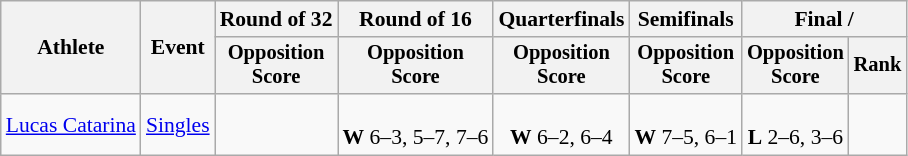<table class=wikitable style="font-size:90%">
<tr>
<th rowspan="2">Athlete</th>
<th rowspan="2">Event</th>
<th>Round of 32</th>
<th>Round of 16</th>
<th>Quarterfinals</th>
<th>Semifinals</th>
<th colspan=2>Final / </th>
</tr>
<tr style="font-size:95%">
<th>Opposition<br>Score</th>
<th>Opposition<br>Score</th>
<th>Opposition<br>Score</th>
<th>Opposition<br>Score</th>
<th>Opposition<br>Score</th>
<th>Rank</th>
</tr>
<tr align=center>
<td align=left><a href='#'>Lucas Catarina</a></td>
<td align=left><a href='#'>Singles</a></td>
<td></td>
<td><br><strong>W</strong> 6–3, 5–7, 7–6</td>
<td><br><strong>W</strong> 6–2, 6–4</td>
<td><br><strong>W</strong> 7–5, 6–1</td>
<td><br><strong>L</strong> 2–6, 3–6</td>
<td></td>
</tr>
</table>
